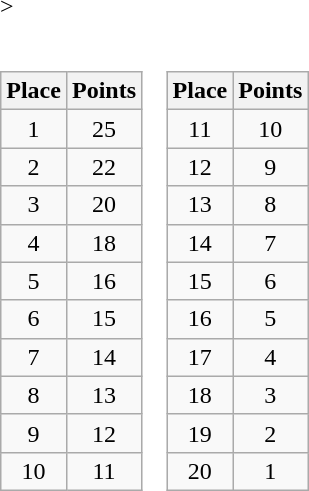<table border=0 cellpadding=0 cellspacing=0>>
<tr>
<td><br><table class="wikitable">
<tr align="center">
<th>Place</th>
<th>Points</th>
</tr>
<tr align="center">
<td>1</td>
<td>25</td>
</tr>
<tr align="center">
<td>2</td>
<td>22</td>
</tr>
<tr align="center">
<td>3</td>
<td>20</td>
</tr>
<tr align="center">
<td>4</td>
<td>18</td>
</tr>
<tr align="center">
<td>5</td>
<td>16</td>
</tr>
<tr align="center">
<td>6</td>
<td>15</td>
</tr>
<tr align="center">
<td>7</td>
<td>14</td>
</tr>
<tr align="center">
<td>8</td>
<td>13</td>
</tr>
<tr align="center">
<td>9</td>
<td>12</td>
</tr>
<tr align="center">
<td>10</td>
<td>11</td>
</tr>
</table>
</td>
<td><br><table class="wikitable">
<tr align="center">
<th>Place</th>
<th>Points</th>
</tr>
<tr align="center">
<td>11</td>
<td>10</td>
</tr>
<tr align="center">
<td>12</td>
<td>9</td>
</tr>
<tr align="center">
<td>13</td>
<td>8</td>
</tr>
<tr align="center">
<td>14</td>
<td>7</td>
</tr>
<tr align="center">
<td>15</td>
<td>6</td>
</tr>
<tr align="center">
<td>16</td>
<td>5</td>
</tr>
<tr align="center">
<td>17</td>
<td>4</td>
</tr>
<tr align="center">
<td>18</td>
<td>3</td>
</tr>
<tr align="center">
<td>19</td>
<td>2</td>
</tr>
<tr align="center">
<td>20</td>
<td>1</td>
</tr>
</table>
</td>
</tr>
</table>
